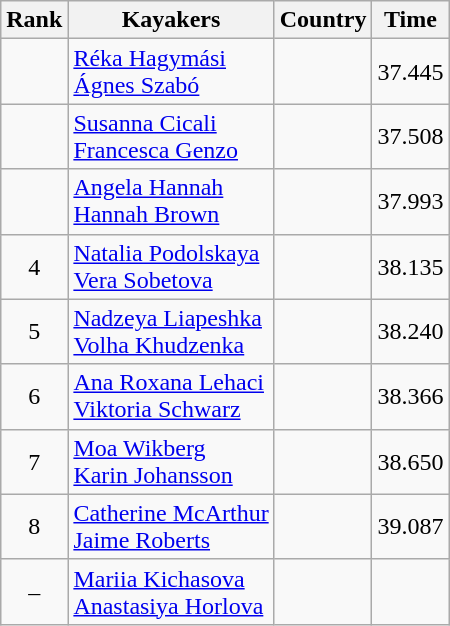<table class="wikitable" style="text-align:center">
<tr>
<th>Rank</th>
<th>Kayakers</th>
<th>Country</th>
<th>Time</th>
</tr>
<tr>
<td></td>
<td align="left"><a href='#'>Réka Hagymási</a><br><a href='#'>Ágnes Szabó</a></td>
<td align="left"></td>
<td>37.445</td>
</tr>
<tr>
<td></td>
<td align="left"><a href='#'>Susanna Cicali</a><br><a href='#'>Francesca Genzo</a></td>
<td align="left"></td>
<td>37.508</td>
</tr>
<tr>
<td></td>
<td align="left"><a href='#'>Angela Hannah</a><br><a href='#'>Hannah Brown</a></td>
<td align="left"></td>
<td>37.993</td>
</tr>
<tr>
<td>4</td>
<td align="left"><a href='#'>Natalia Podolskaya</a><br><a href='#'>Vera Sobetova</a></td>
<td align="left"></td>
<td>38.135</td>
</tr>
<tr>
<td>5</td>
<td align="left"><a href='#'>Nadzeya Liapeshka</a><br><a href='#'>Volha Khudzenka</a></td>
<td align="left"></td>
<td>38.240</td>
</tr>
<tr>
<td>6</td>
<td align="left"><a href='#'>Ana Roxana Lehaci</a><br><a href='#'>Viktoria Schwarz</a></td>
<td align="left"></td>
<td>38.366</td>
</tr>
<tr>
<td>7</td>
<td align="left"><a href='#'>Moa Wikberg</a><br><a href='#'>Karin Johansson</a></td>
<td align="left"></td>
<td>38.650</td>
</tr>
<tr>
<td>8</td>
<td align="left"><a href='#'>Catherine McArthur</a><br><a href='#'>Jaime Roberts</a></td>
<td align="left"></td>
<td>39.087</td>
</tr>
<tr>
<td>–</td>
<td align="left"><a href='#'>Mariia Kichasova</a><br><a href='#'>Anastasiya Horlova</a></td>
<td align="left"></td>
<td></td>
</tr>
</table>
